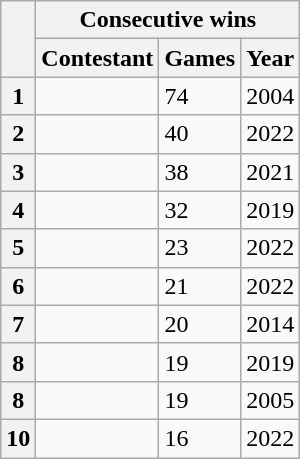<table class="wikitable sortable">
<tr>
<th rowspan=2></th>
<th colspan=3>Consecutive wins</th>
</tr>
<tr>
<th>Contestant</th>
<th>Games</th>
<th>Year</th>
</tr>
<tr>
<th>1</th>
<td></td>
<td>74</td>
<td>2004</td>
</tr>
<tr>
<th>2</th>
<td></td>
<td>40</td>
<td>2022</td>
</tr>
<tr>
<th>3</th>
<td></td>
<td>38</td>
<td>2021</td>
</tr>
<tr>
<th>4</th>
<td></td>
<td>32</td>
<td>2019</td>
</tr>
<tr>
<th>5</th>
<td></td>
<td>23</td>
<td>2022</td>
</tr>
<tr>
<th>6</th>
<td></td>
<td>21</td>
<td>2022</td>
</tr>
<tr>
<th>7</th>
<td></td>
<td>20</td>
<td>2014</td>
</tr>
<tr>
<th>8</th>
<td></td>
<td>19</td>
<td>2019</td>
</tr>
<tr>
<th>8</th>
<td></td>
<td>19</td>
<td>2005</td>
</tr>
<tr>
<th>10</th>
<td></td>
<td>16</td>
<td>2022</td>
</tr>
</table>
